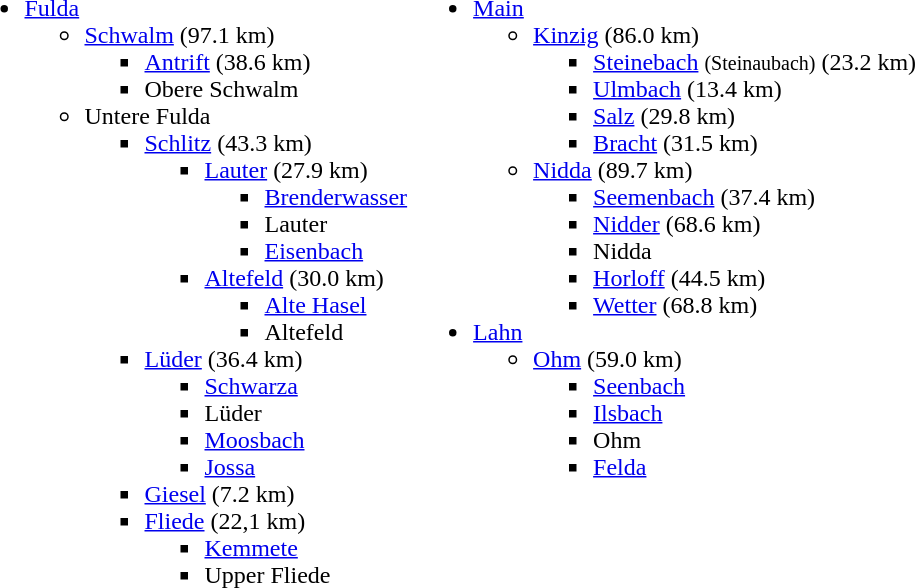<table>
<tr>
<td width="250" valign=top><br><ul><li><a href='#'>Fulda</a><ul><li><a href='#'>Schwalm</a> (97.1 km)<ul><li><a href='#'>Antrift</a> (38.6 km)</li><li>Obere Schwalm</li></ul></li><li>Untere Fulda<ul><li><a href='#'>Schlitz</a> (43.3 km)<ul><li><a href='#'>Lauter</a> (27.9 km)<ul><li><a href='#'>Brenderwasser</a></li><li>Lauter</li><li><a href='#'>Eisenbach</a></li></ul></li><li><a href='#'>Altefeld</a> (30.0 km)<ul><li><a href='#'>Alte Hasel</a></li><li>Altefeld</li></ul></li></ul></li><li><a href='#'>Lüder</a> (36.4 km)<ul><li><a href='#'>Schwarza</a></li><li>Lüder</li><li><a href='#'>Moosbach</a></li><li><a href='#'>Jossa</a></li></ul></li><li><a href='#'>Giesel</a> (7.2 km)</li><li><a href='#'>Fliede</a> (22,1 km)<ul><li><a href='#'>Kemmete</a></li><li>Upper Fliede</li></ul></li></ul></li></ul></li></ul></td>
<td valign=top><br><ul><li><a href='#'>Main</a><ul><li><a href='#'>Kinzig</a> (86.0 km)<ul><li><a href='#'>Steinebach</a> <small>(Steinaubach)</small> (23.2 km)</li><li><a href='#'>Ulmbach</a> (13.4 km)</li><li><a href='#'>Salz</a> (29.8 km)</li><li><a href='#'>Bracht</a> (31.5 km)</li></ul></li><li><a href='#'>Nidda</a> (89.7 km)<ul><li><a href='#'>Seemenbach</a> (37.4 km)</li><li><a href='#'>Nidder</a> (68.6 km)</li><li>Nidda</li><li><a href='#'>Horloff</a> (44.5 km)</li><li><a href='#'>Wetter</a> (68.8 km)</li></ul></li></ul></li><li><a href='#'>Lahn</a><ul><li><a href='#'>Ohm</a> (59.0 km)<ul><li><a href='#'>Seenbach</a></li><li><a href='#'>Ilsbach</a></li><li>Ohm</li><li><a href='#'>Felda</a></li></ul></li></ul></li></ul></td>
</tr>
</table>
